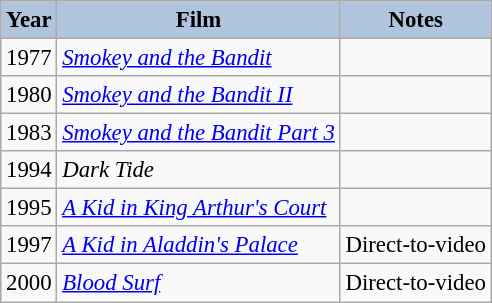<table class="wikitable" style="font-size:95%;">
<tr>
<th style="background:#B0C4DE;">Year</th>
<th style="background:#B0C4DE;">Film</th>
<th style="background:#B0C4DE;">Notes</th>
</tr>
<tr>
<td>1977</td>
<td><em><a href='#'>Smokey and the Bandit</a></em></td>
<td></td>
</tr>
<tr>
<td>1980</td>
<td><em><a href='#'>Smokey and the Bandit II</a></em></td>
<td></td>
</tr>
<tr>
<td>1983</td>
<td><em><a href='#'>Smokey and the Bandit Part 3</a></em></td>
<td></td>
</tr>
<tr>
<td>1994</td>
<td><em>Dark Tide</em></td>
<td></td>
</tr>
<tr>
<td>1995</td>
<td><em><a href='#'>A Kid in King Arthur's Court</a></em></td>
<td></td>
</tr>
<tr>
<td>1997</td>
<td><em><a href='#'>A Kid in Aladdin's Palace</a></em></td>
<td>Direct-to-video</td>
</tr>
<tr>
<td>2000</td>
<td><em><a href='#'>Blood Surf</a></em></td>
<td>Direct-to-video<br></td>
</tr>
</table>
